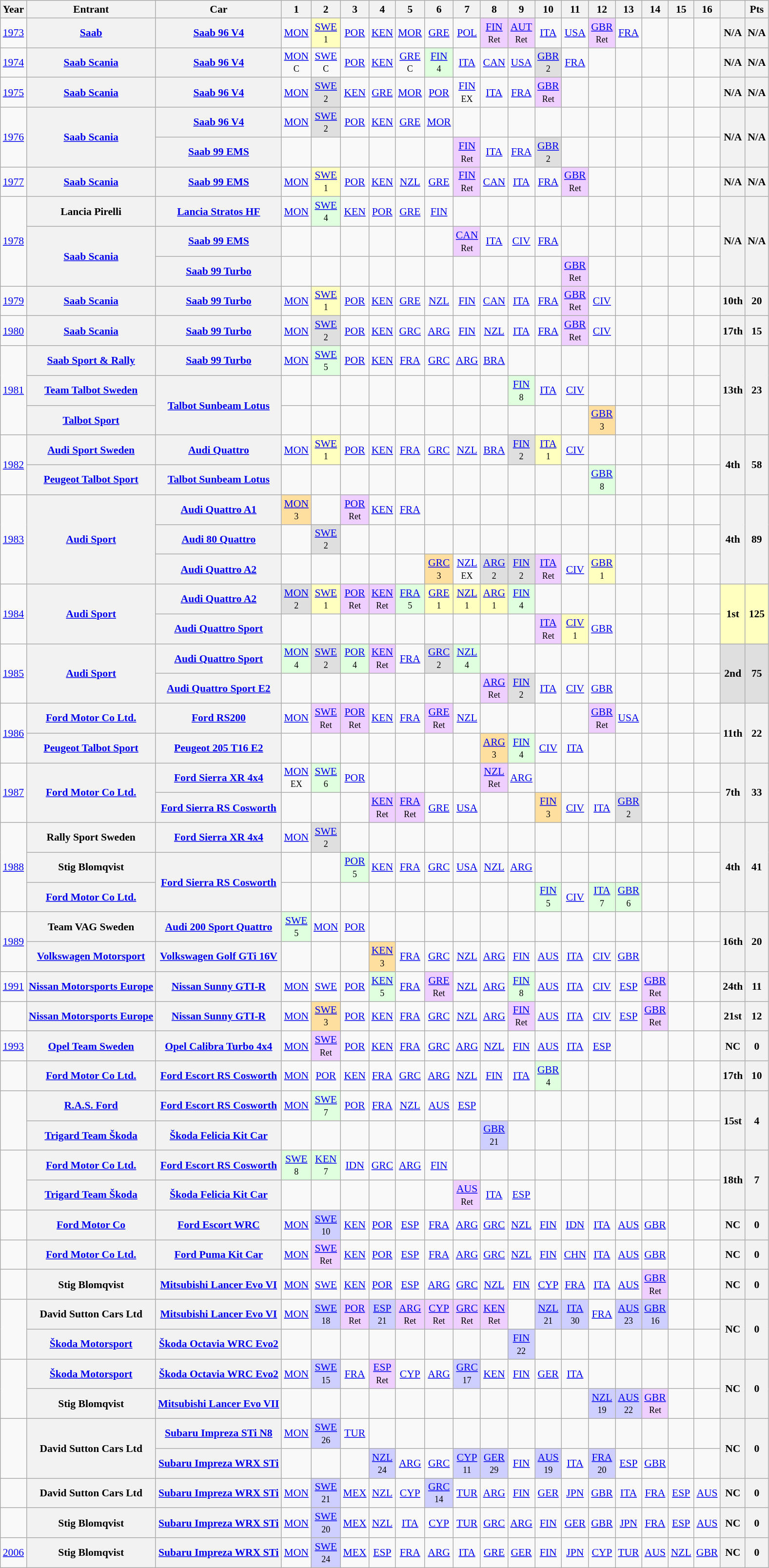<table class="wikitable" style="text-align:center; font-size:90%;">
<tr>
<th>Year</th>
<th>Entrant</th>
<th>Car</th>
<th>1</th>
<th>2</th>
<th>3</th>
<th>4</th>
<th>5</th>
<th>6</th>
<th>7</th>
<th>8</th>
<th>9</th>
<th>10</th>
<th>11</th>
<th>12</th>
<th>13</th>
<th>14</th>
<th>15</th>
<th>16</th>
<th></th>
<th>Pts</th>
</tr>
<tr>
<td><a href='#'>1973</a></td>
<th><a href='#'>Saab</a></th>
<th><a href='#'>Saab 96 V4</a></th>
<td><a href='#'>MON</a></td>
<td style="background:#FFFFBF;"><a href='#'>SWE</a><br><small>1</small></td>
<td><a href='#'>POR</a></td>
<td><a href='#'>KEN</a></td>
<td><a href='#'>MOR</a></td>
<td><a href='#'>GRE</a></td>
<td><a href='#'>POL</a></td>
<td style="background:#EFCFFF;"><a href='#'>FIN</a><br><small>Ret</small></td>
<td style="background:#EFCFFF;"><a href='#'>AUT</a><br><small>Ret</small></td>
<td><a href='#'>ITA</a></td>
<td><a href='#'>USA</a></td>
<td style="background:#EFCFFF;"><a href='#'>GBR</a><br><small>Ret</small></td>
<td><a href='#'>FRA</a></td>
<td></td>
<td></td>
<td></td>
<th>N/A</th>
<th>N/A</th>
</tr>
<tr>
<td><a href='#'>1974</a></td>
<th><a href='#'>Saab Scania</a></th>
<th><a href='#'>Saab 96 V4</a></th>
<td><a href='#'>MON</a><br><small>C</small></td>
<td><a href='#'>SWE</a><br><small>C</small></td>
<td><a href='#'>POR</a></td>
<td><a href='#'>KEN</a></td>
<td><a href='#'>GRE</a><br><small>C</small></td>
<td style="background:#DFFFDF;"><a href='#'>FIN</a><br><small>4</small></td>
<td><a href='#'>ITA</a></td>
<td><a href='#'>CAN</a></td>
<td><a href='#'>USA</a></td>
<td style="background:#DFDFDF;"><a href='#'>GBR</a><br><small>2</small></td>
<td><a href='#'>FRA</a></td>
<td></td>
<td></td>
<td></td>
<td></td>
<td></td>
<th>N/A</th>
<th>N/A</th>
</tr>
<tr>
<td><a href='#'>1975</a></td>
<th><a href='#'>Saab Scania</a></th>
<th><a href='#'>Saab 96 V4</a></th>
<td><a href='#'>MON</a></td>
<td style="background:#DFDFDF;"><a href='#'>SWE</a><br><small>2</small></td>
<td><a href='#'>KEN</a></td>
<td><a href='#'>GRE</a></td>
<td><a href='#'>MOR</a></td>
<td><a href='#'>POR</a></td>
<td><a href='#'>FIN</a><br><small>EX</small></td>
<td><a href='#'>ITA</a></td>
<td><a href='#'>FRA</a></td>
<td style="background:#EFCFFF;"><a href='#'>GBR</a><br><small>Ret</small></td>
<td></td>
<td></td>
<td></td>
<td></td>
<td></td>
<td></td>
<th>N/A</th>
<th>N/A</th>
</tr>
<tr>
<td rowspan=2><a href='#'>1976</a></td>
<th rowspan=2><a href='#'>Saab Scania</a></th>
<th><a href='#'>Saab 96 V4</a></th>
<td><a href='#'>MON</a></td>
<td style="background:#DFDFDF;"><a href='#'>SWE</a><br><small>2</small></td>
<td><a href='#'>POR</a></td>
<td><a href='#'>KEN</a></td>
<td><a href='#'>GRE</a></td>
<td><a href='#'>MOR</a></td>
<td></td>
<td></td>
<td></td>
<td></td>
<td></td>
<td></td>
<td></td>
<td></td>
<td></td>
<td></td>
<th rowspan=2>N/A</th>
<th rowspan=2>N/A</th>
</tr>
<tr>
<th><a href='#'>Saab 99 EMS</a></th>
<td></td>
<td></td>
<td></td>
<td></td>
<td></td>
<td></td>
<td style="background:#EFCFFF;"><a href='#'>FIN</a><br><small>Ret</small></td>
<td><a href='#'>ITA</a></td>
<td><a href='#'>FRA</a></td>
<td style="background:#DFDFDF;"><a href='#'>GBR</a><br><small>2</small></td>
<td></td>
<td></td>
<td></td>
<td></td>
<td></td>
</tr>
<tr>
<td><a href='#'>1977</a></td>
<th><a href='#'>Saab Scania</a></th>
<th><a href='#'>Saab 99 EMS</a></th>
<td><a href='#'>MON</a></td>
<td style="background:#FFFFBF;"><a href='#'>SWE</a><br><small>1</small></td>
<td><a href='#'>POR</a></td>
<td><a href='#'>KEN</a></td>
<td><a href='#'>NZL</a></td>
<td><a href='#'>GRE</a></td>
<td style="background:#EFCFFF;"><a href='#'>FIN</a><br><small>Ret</small></td>
<td><a href='#'>CAN</a></td>
<td><a href='#'>ITA</a></td>
<td><a href='#'>FRA</a></td>
<td style="background:#EFCFFF;"><a href='#'>GBR</a><br><small>Ret</small></td>
<td></td>
<td></td>
<td></td>
<td></td>
<td></td>
<th>N/A</th>
<th>N/A</th>
</tr>
<tr>
<td rowspan=3><a href='#'>1978</a></td>
<th>Lancia Pirelli</th>
<th><a href='#'>Lancia Stratos HF</a></th>
<td><a href='#'>MON</a></td>
<td style="background:#DFFFDF;"><a href='#'>SWE</a><br><small>4</small></td>
<td><a href='#'>KEN</a></td>
<td><a href='#'>POR</a></td>
<td><a href='#'>GRE</a></td>
<td><a href='#'>FIN</a></td>
<td></td>
<td></td>
<td></td>
<td></td>
<td></td>
<td></td>
<td></td>
<td></td>
<td></td>
<td></td>
<th rowspan=3>N/A</th>
<th rowspan=3>N/A</th>
</tr>
<tr>
<th rowspan=2><a href='#'>Saab Scania</a></th>
<th><a href='#'>Saab 99 EMS</a></th>
<td></td>
<td></td>
<td></td>
<td></td>
<td></td>
<td></td>
<td style="background:#EFCFFF;"><a href='#'>CAN</a><br><small>Ret</small></td>
<td><a href='#'>ITA</a></td>
<td><a href='#'>CIV</a></td>
<td><a href='#'>FRA</a></td>
<td></td>
<td></td>
<td></td>
<td></td>
<td></td>
<td></td>
</tr>
<tr>
<th><a href='#'>Saab 99 Turbo</a></th>
<td></td>
<td></td>
<td></td>
<td></td>
<td></td>
<td></td>
<td></td>
<td></td>
<td></td>
<td></td>
<td style="background:#EFCFFF;"><a href='#'>GBR</a><br><small>Ret</small></td>
<td></td>
<td></td>
<td></td>
<td></td>
<td></td>
</tr>
<tr>
<td><a href='#'>1979</a></td>
<th><a href='#'>Saab Scania</a></th>
<th><a href='#'>Saab 99 Turbo</a></th>
<td><a href='#'>MON</a></td>
<td style="background:#FFFFBF;"><a href='#'>SWE</a><br><small>1</small></td>
<td><a href='#'>POR</a></td>
<td><a href='#'>KEN</a></td>
<td><a href='#'>GRE</a></td>
<td><a href='#'>NZL</a></td>
<td><a href='#'>FIN</a></td>
<td><a href='#'>CAN</a></td>
<td><a href='#'>ITA</a></td>
<td><a href='#'>FRA</a></td>
<td style="background:#EFCFFF;"><a href='#'>GBR</a><br><small>Ret</small></td>
<td><a href='#'>CIV</a></td>
<td></td>
<td></td>
<td></td>
<td></td>
<th>10th</th>
<th>20</th>
</tr>
<tr>
<td><a href='#'>1980</a></td>
<th><a href='#'>Saab Scania</a></th>
<th><a href='#'>Saab 99 Turbo</a></th>
<td><a href='#'>MON</a></td>
<td style="background:#DFDFDF;"><a href='#'>SWE</a><br><small>2</small></td>
<td><a href='#'>POR</a></td>
<td><a href='#'>KEN</a></td>
<td><a href='#'>GRC</a></td>
<td><a href='#'>ARG</a></td>
<td><a href='#'>FIN</a></td>
<td><a href='#'>NZL</a></td>
<td><a href='#'>ITA</a></td>
<td><a href='#'>FRA</a></td>
<td style="background:#EFCFFF;"><a href='#'>GBR</a><br><small>Ret</small></td>
<td><a href='#'>CIV</a></td>
<td></td>
<td></td>
<td></td>
<td></td>
<th>17th</th>
<th>15</th>
</tr>
<tr>
<td rowspan=3><a href='#'>1981</a></td>
<th><a href='#'>Saab Sport & Rally</a></th>
<th><a href='#'>Saab 99 Turbo</a></th>
<td><a href='#'>MON</a></td>
<td style="background:#DFFFDF;"><a href='#'>SWE</a><br><small>5</small></td>
<td><a href='#'>POR</a></td>
<td><a href='#'>KEN</a></td>
<td><a href='#'>FRA</a></td>
<td><a href='#'>GRC</a></td>
<td><a href='#'>ARG</a></td>
<td><a href='#'>BRA</a></td>
<td></td>
<td></td>
<td></td>
<td></td>
<td></td>
<td></td>
<td></td>
<td></td>
<th rowspan=3>13th</th>
<th rowspan=3>23</th>
</tr>
<tr>
<th><a href='#'>Team Talbot Sweden</a></th>
<th rowspan=2><a href='#'>Talbot Sunbeam Lotus</a></th>
<td></td>
<td></td>
<td></td>
<td></td>
<td></td>
<td></td>
<td></td>
<td></td>
<td style="background:#DFFFDF;"><a href='#'>FIN</a><br><small>8</small></td>
<td><a href='#'>ITA</a></td>
<td><a href='#'>CIV</a></td>
<td></td>
<td></td>
<td></td>
<td></td>
<td></td>
</tr>
<tr>
<th><a href='#'>Talbot Sport</a></th>
<td></td>
<td></td>
<td></td>
<td></td>
<td></td>
<td></td>
<td></td>
<td></td>
<td></td>
<td></td>
<td></td>
<td style="background:#FFDF9F;"><a href='#'>GBR</a><br><small>3</small></td>
<td></td>
<td></td>
<td></td>
<td></td>
</tr>
<tr>
<td rowspan=2><a href='#'>1982</a></td>
<th><a href='#'>Audi Sport Sweden</a></th>
<th><a href='#'>Audi Quattro</a></th>
<td><a href='#'>MON</a></td>
<td style="background:#FFFFBF;"><a href='#'>SWE</a><br><small>1</small></td>
<td><a href='#'>POR</a></td>
<td><a href='#'>KEN</a></td>
<td><a href='#'>FRA</a></td>
<td><a href='#'>GRC</a></td>
<td><a href='#'>NZL</a></td>
<td><a href='#'>BRA</a></td>
<td style="background:#DFDFDF;"><a href='#'>FIN</a><br><small>2</small></td>
<td style="background:#FFFFBF;"><a href='#'>ITA</a><br><small>1</small></td>
<td><a href='#'>CIV</a></td>
<td></td>
<td></td>
<td></td>
<td></td>
<td></td>
<th rowspan=2>4th</th>
<th rowspan=2>58</th>
</tr>
<tr>
<th><a href='#'>Peugeot Talbot Sport</a></th>
<th><a href='#'>Talbot Sunbeam Lotus</a></th>
<td></td>
<td></td>
<td></td>
<td></td>
<td></td>
<td></td>
<td></td>
<td></td>
<td></td>
<td></td>
<td></td>
<td style="background:#DFFFDF;"><a href='#'>GBR</a><br><small>8</small></td>
<td></td>
<td></td>
<td></td>
<td></td>
</tr>
<tr>
<td rowspan=3><a href='#'>1983</a></td>
<th rowspan=3><a href='#'>Audi Sport</a></th>
<th><a href='#'>Audi Quattro A1</a></th>
<td style="background:#FFDF9F;"><a href='#'>MON</a><br><small>3</small></td>
<td></td>
<td style="background:#EFCFFF;"><a href='#'>POR</a><br><small>Ret</small></td>
<td><a href='#'>KEN</a></td>
<td><a href='#'>FRA</a></td>
<td></td>
<td></td>
<td></td>
<td></td>
<td></td>
<td></td>
<td></td>
<td></td>
<td></td>
<td></td>
<td></td>
<th rowspan=3>4th</th>
<th rowspan=3>89</th>
</tr>
<tr>
<th><a href='#'>Audi 80 Quattro</a></th>
<td></td>
<td style="background:#DFDFDF;"><a href='#'>SWE</a><br><small>2</small></td>
<td></td>
<td></td>
<td></td>
<td></td>
<td></td>
<td></td>
<td></td>
<td></td>
<td></td>
<td></td>
<td></td>
<td></td>
<td></td>
<td></td>
</tr>
<tr>
<th><a href='#'>Audi Quattro A2</a></th>
<td></td>
<td></td>
<td></td>
<td></td>
<td></td>
<td style="background:#FFDF9F;"><a href='#'>GRC</a><br><small>3</small></td>
<td><a href='#'>NZL</a><br><small>EX</small></td>
<td style="background:#DFDFDF;"><a href='#'>ARG</a><br><small>2</small></td>
<td style="background:#DFDFDF;"><a href='#'>FIN</a><br><small>2</small></td>
<td style="background:#EFCFFF;"><a href='#'>ITA</a><br><small>Ret</small></td>
<td><a href='#'>CIV</a></td>
<td style="background:#FFFFBF;"><a href='#'>GBR</a><br><small>1</small></td>
<td></td>
<td></td>
<td></td>
<td></td>
</tr>
<tr>
<td rowspan=2><a href='#'>1984</a></td>
<th rowspan=2><a href='#'>Audi Sport</a></th>
<th><a href='#'>Audi Quattro A2</a></th>
<td style="background:#DFDFDF;"><a href='#'>MON</a><br><small>2</small></td>
<td style="background:#FFFFBF;"><a href='#'>SWE</a><br><small>1</small></td>
<td style="background:#EFCFFF;"><a href='#'>POR</a><br><small>Ret</small></td>
<td style="background:#EFCFFF;"><a href='#'>KEN</a><br><small>Ret</small></td>
<td style="background:#DFFFDF;"><a href='#'>FRA</a><br><small>5</small></td>
<td style="background:#FFFFBF;"><a href='#'>GRE</a><br><small>1</small></td>
<td style="background:#FFFFBF;"><a href='#'>NZL</a><br><small>1</small></td>
<td style="background:#FFFFBF;"><a href='#'>ARG</a><br><small>1</small></td>
<td style="background:#DFFFDF;"><a href='#'>FIN</a><br><small>4</small></td>
<td></td>
<td></td>
<td></td>
<td></td>
<td></td>
<td></td>
<td></td>
<th rowspan=2 style="background:#FFFFBF;">1st</th>
<th rowspan=2 style="background:#FFFFBF;">125</th>
</tr>
<tr>
<th><a href='#'>Audi Quattro Sport</a></th>
<td></td>
<td></td>
<td></td>
<td></td>
<td></td>
<td></td>
<td></td>
<td></td>
<td></td>
<td style="background:#EFCFFF;"><a href='#'>ITA</a><br><small>Ret</small></td>
<td style="background:#FFFFBF;"><a href='#'>CIV</a><br><small>1</small></td>
<td><a href='#'>GBR</a></td>
<td></td>
<td></td>
<td></td>
<td></td>
</tr>
<tr>
<td rowspan=2><a href='#'>1985</a></td>
<th rowspan=2><a href='#'>Audi Sport</a></th>
<th><a href='#'>Audi Quattro Sport</a></th>
<td style="background:#DFFFDF;"><a href='#'>MON</a><br><small>4</small></td>
<td style="background:#DFDFDF;"><a href='#'>SWE</a><br><small>2</small></td>
<td style="background:#DFFFDF;"><a href='#'>POR</a><br><small>4</small></td>
<td style="background:#EFCFFF;"><a href='#'>KEN</a><br><small>Ret</small></td>
<td><a href='#'>FRA</a></td>
<td style="background:#DFDFDF;"><a href='#'>GRC</a><br><small>2</small></td>
<td style="background:#DFFFDF;"><a href='#'>NZL</a><br><small>4</small></td>
<td></td>
<td></td>
<td></td>
<td></td>
<td></td>
<td></td>
<td></td>
<td></td>
<td></td>
<th rowspan=2 style="background:#DFDFDF;">2nd</th>
<th rowspan=2 style="background:#DFDFDF;">75</th>
</tr>
<tr>
<th><a href='#'>Audi Quattro Sport E2</a></th>
<td></td>
<td></td>
<td></td>
<td></td>
<td></td>
<td></td>
<td></td>
<td style="background:#EFCFFF;"><a href='#'>ARG</a><br><small>Ret</small></td>
<td style="background:#DFDFDF;"><a href='#'>FIN</a><br><small>2</small></td>
<td><a href='#'>ITA</a></td>
<td><a href='#'>CIV</a></td>
<td><a href='#'>GBR</a></td>
<td></td>
<td></td>
<td></td>
<td></td>
</tr>
<tr>
<td rowspan=2><a href='#'>1986</a></td>
<th><a href='#'>Ford Motor Co Ltd.</a></th>
<th><a href='#'>Ford RS200</a></th>
<td><a href='#'>MON</a></td>
<td style="background:#EFCFFF;"><a href='#'>SWE</a><br><small>Ret</small></td>
<td style="background:#EFCFFF;"><a href='#'>POR</a><br><small>Ret</small></td>
<td><a href='#'>KEN</a></td>
<td><a href='#'>FRA</a></td>
<td style="background:#EFCFFF;"><a href='#'>GRE</a><br><small>Ret</small></td>
<td><a href='#'>NZL</a></td>
<td></td>
<td></td>
<td></td>
<td></td>
<td style="background:#EFCFFF;"><a href='#'>GBR</a><br><small>Ret</small></td>
<td><a href='#'>USA</a></td>
<td></td>
<td></td>
<td></td>
<th rowspan=2>11th</th>
<th rowspan=2>22</th>
</tr>
<tr>
<th><a href='#'>Peugeot Talbot Sport</a></th>
<th><a href='#'>Peugeot 205 T16 E2</a></th>
<td></td>
<td></td>
<td></td>
<td></td>
<td></td>
<td></td>
<td></td>
<td style="background:#FFDF9F;"><a href='#'>ARG</a><br><small>3</small></td>
<td style="background:#DFFFDF;"><a href='#'>FIN</a><br><small>4</small></td>
<td><a href='#'>CIV</a></td>
<td><a href='#'>ITA</a></td>
<td></td>
<td></td>
<td></td>
<td></td>
<td></td>
</tr>
<tr>
<td rowspan=2><a href='#'>1987</a></td>
<th rowspan=2><a href='#'>Ford Motor Co Ltd.</a></th>
<th><a href='#'>Ford Sierra XR 4x4</a></th>
<td><a href='#'>MON</a><br><small>EX</small></td>
<td style="background:#DFFFDF;"><a href='#'>SWE</a><br><small>6</small></td>
<td><a href='#'>POR</a></td>
<td></td>
<td></td>
<td></td>
<td></td>
<td style="background:#EFCFFF;"><a href='#'>NZL</a><br><small>Ret</small></td>
<td><a href='#'>ARG</a></td>
<td></td>
<td></td>
<td></td>
<td></td>
<td></td>
<td></td>
<td></td>
<th rowspan=2>7th</th>
<th rowspan=2>33</th>
</tr>
<tr>
<th><a href='#'>Ford Sierra RS Cosworth</a></th>
<td></td>
<td></td>
<td></td>
<td style="background:#EFCFFF;"><a href='#'>KEN</a><br><small>Ret</small></td>
<td style="background:#EFCFFF;"><a href='#'>FRA</a><br><small>Ret</small></td>
<td><a href='#'>GRE</a></td>
<td><a href='#'>USA</a></td>
<td></td>
<td></td>
<td style="background:#FFDF9F;"><a href='#'>FIN</a><br><small>3</small></td>
<td><a href='#'>CIV</a></td>
<td><a href='#'>ITA</a></td>
<td style="background:#DFDFDF;"><a href='#'>GBR</a><br><small>2</small></td>
<td></td>
<td></td>
</tr>
<tr>
<td rowspan=3><a href='#'>1988</a></td>
<th>Rally Sport Sweden</th>
<th><a href='#'>Ford Sierra XR 4x4</a></th>
<td><a href='#'>MON</a></td>
<td style="background:#DFDFDF;"><a href='#'>SWE</a><br><small>2</small></td>
<td></td>
<td></td>
<td></td>
<td></td>
<td></td>
<td></td>
<td></td>
<td></td>
<td></td>
<td></td>
<td></td>
<td></td>
<td></td>
<td></td>
<th rowspan=3>4th</th>
<th rowspan=3>41</th>
</tr>
<tr>
<th>Stig Blomqvist</th>
<th rowspan=2><a href='#'>Ford Sierra RS Cosworth</a></th>
<td></td>
<td></td>
<td style="background:#DFFFDF;"><a href='#'>POR</a><br><small>5</small></td>
<td><a href='#'>KEN</a></td>
<td><a href='#'>FRA</a></td>
<td><a href='#'>GRC</a></td>
<td><a href='#'>USA</a></td>
<td><a href='#'>NZL</a></td>
<td><a href='#'>ARG</a></td>
<td></td>
<td></td>
<td></td>
<td></td>
<td></td>
<td></td>
<td></td>
</tr>
<tr>
<th><a href='#'>Ford Motor Co Ltd.</a></th>
<td></td>
<td></td>
<td></td>
<td></td>
<td></td>
<td></td>
<td></td>
<td></td>
<td></td>
<td style="background:#DFFFDF;"><a href='#'>FIN</a><br><small>5</small></td>
<td><a href='#'>CIV</a></td>
<td style="background:#DFFFDF;"><a href='#'>ITA</a><br><small>7</small></td>
<td style="background:#DFFFDF;"><a href='#'>GBR</a><br><small>6</small></td>
<td></td>
<td></td>
<td></td>
</tr>
<tr>
<td rowspan=2><a href='#'>1989</a></td>
<th>Team VAG Sweden</th>
<th><a href='#'>Audi 200 Sport Quattro</a></th>
<td style="background:#DFFFDF;"><a href='#'>SWE</a><br><small>5</small></td>
<td><a href='#'>MON</a></td>
<td><a href='#'>POR</a></td>
<td></td>
<td></td>
<td></td>
<td></td>
<td></td>
<td></td>
<td></td>
<td></td>
<td></td>
<td></td>
<td></td>
<td></td>
<td></td>
<th rowspan=2>16th</th>
<th rowspan=2>20</th>
</tr>
<tr>
<th><a href='#'>Volkswagen Motorsport</a></th>
<th><a href='#'>Volkswagen Golf GTi 16V</a></th>
<td></td>
<td></td>
<td></td>
<td style="background:#FFDF9F;"><a href='#'>KEN</a><br><small>3</small></td>
<td><a href='#'>FRA</a></td>
<td><a href='#'>GRC</a></td>
<td><a href='#'>NZL</a></td>
<td><a href='#'>ARG</a></td>
<td><a href='#'>FIN</a></td>
<td><a href='#'>AUS</a></td>
<td><a href='#'>ITA</a></td>
<td><a href='#'>CIV</a></td>
<td><a href='#'>GBR</a></td>
<td></td>
<td></td>
<td></td>
</tr>
<tr>
<td><a href='#'>1991</a></td>
<th><a href='#'>Nissan Motorsports Europe</a></th>
<th><a href='#'>Nissan Sunny GTI-R</a></th>
<td><a href='#'>MON</a></td>
<td><a href='#'>SWE</a></td>
<td><a href='#'>POR</a></td>
<td style="background:#DFFFDF;"><a href='#'>KEN</a><br><small>5</small></td>
<td><a href='#'>FRA</a></td>
<td style="background:#EFCFFF;"><a href='#'>GRE</a><br><small>Ret</small></td>
<td><a href='#'>NZL</a></td>
<td><a href='#'>ARG</a></td>
<td style="background:#DFFFDF;"><a href='#'>FIN</a><br><small>8</small></td>
<td><a href='#'>AUS</a></td>
<td><a href='#'>ITA</a></td>
<td><a href='#'>CIV</a></td>
<td><a href='#'>ESP</a></td>
<td style="background:#EFCFFF;"><a href='#'>GBR</a><br><small>Ret</small></td>
<td></td>
<td></td>
<th>24th</th>
<th>11</th>
</tr>
<tr>
<td></td>
<th><a href='#'>Nissan Motorsports Europe</a></th>
<th><a href='#'>Nissan Sunny GTI-R</a></th>
<td><a href='#'>MON</a></td>
<td style="background:#FFDF9F;"><a href='#'>SWE</a><br><small>3</small></td>
<td><a href='#'>POR</a></td>
<td><a href='#'>KEN</a></td>
<td><a href='#'>FRA</a></td>
<td><a href='#'>GRC</a></td>
<td><a href='#'>NZL</a></td>
<td><a href='#'>ARG</a></td>
<td style="background:#EFCFFF;"><a href='#'>FIN</a><br><small>Ret</small></td>
<td><a href='#'>AUS</a></td>
<td><a href='#'>ITA</a></td>
<td><a href='#'>CIV</a></td>
<td><a href='#'>ESP</a></td>
<td style="background:#EFCFFF;"><a href='#'>GBR</a><br><small>Ret</small></td>
<td></td>
<td></td>
<th>21st</th>
<th>12</th>
</tr>
<tr>
<td><a href='#'>1993</a></td>
<th><a href='#'>Opel Team Sweden</a></th>
<th><a href='#'>Opel Calibra Turbo 4x4</a></th>
<td><a href='#'>MON</a></td>
<td style="background:#EFCFFF;"><a href='#'>SWE</a><br><small>Ret</small></td>
<td><a href='#'>POR</a></td>
<td><a href='#'>KEN</a></td>
<td><a href='#'>FRA</a></td>
<td><a href='#'>GRC</a></td>
<td><a href='#'>ARG</a></td>
<td><a href='#'>NZL</a></td>
<td><a href='#'>FIN</a></td>
<td><a href='#'>AUS</a></td>
<td><a href='#'>ITA</a></td>
<td><a href='#'>ESP</a></td>
<td></td>
<td></td>
<td></td>
<td></td>
<th>NC</th>
<th>0</th>
</tr>
<tr>
<td></td>
<th><a href='#'>Ford Motor Co Ltd.</a></th>
<th><a href='#'>Ford Escort RS Cosworth</a></th>
<td><a href='#'>MON</a></td>
<td><a href='#'>POR</a></td>
<td><a href='#'>KEN</a></td>
<td><a href='#'>FRA</a></td>
<td><a href='#'>GRC</a></td>
<td><a href='#'>ARG</a></td>
<td><a href='#'>NZL</a></td>
<td><a href='#'>FIN</a></td>
<td><a href='#'>ITA</a></td>
<td style="background:#DFFFDF;"><a href='#'>GBR</a><br><small>4</small></td>
<td></td>
<td></td>
<td></td>
<td></td>
<td></td>
<td></td>
<th>17th</th>
<th>10</th>
</tr>
<tr>
<td rowspan=2></td>
<th><a href='#'>R.A.S. Ford</a></th>
<th><a href='#'>Ford Escort RS Cosworth</a></th>
<td><a href='#'>MON</a></td>
<td style="background:#DFFFDF;"><a href='#'>SWE</a><br><small>7</small></td>
<td><a href='#'>POR</a></td>
<td><a href='#'>FRA</a></td>
<td><a href='#'>NZL</a></td>
<td><a href='#'>AUS</a></td>
<td><a href='#'>ESP</a></td>
<td></td>
<td></td>
<td></td>
<td></td>
<td></td>
<td></td>
<td></td>
<td></td>
<td></td>
<th rowspan=2>15st</th>
<th rowspan=2>4</th>
</tr>
<tr>
<th><a href='#'>Trigard Team Škoda</a></th>
<th><a href='#'>Škoda Felicia Kit Car</a></th>
<td></td>
<td></td>
<td></td>
<td></td>
<td></td>
<td></td>
<td></td>
<td style="background:#CFCFFF;"><a href='#'>GBR</a><br><small>21</small></td>
<td></td>
<td></td>
<td></td>
<td></td>
<td></td>
<td></td>
<td></td>
<td></td>
</tr>
<tr>
<td rowspan=2></td>
<th><a href='#'>Ford Motor Co Ltd.</a></th>
<th><a href='#'>Ford Escort RS Cosworth</a></th>
<td style="background:#DFFFDF;"><a href='#'>SWE</a><br><small>8</small></td>
<td style="background:#DFFFDF;"><a href='#'>KEN</a><br><small>7</small></td>
<td><a href='#'>IDN</a></td>
<td><a href='#'>GRC</a></td>
<td><a href='#'>ARG</a></td>
<td><a href='#'>FIN</a></td>
<td></td>
<td></td>
<td></td>
<td></td>
<td></td>
<td></td>
<td></td>
<td></td>
<td></td>
<td></td>
<th rowspan=2>18th</th>
<th rowspan=2>7</th>
</tr>
<tr>
<th><a href='#'>Trigard Team Škoda</a></th>
<th><a href='#'>Škoda Felicia Kit Car</a></th>
<td></td>
<td></td>
<td></td>
<td></td>
<td></td>
<td></td>
<td style="background:#EFCFFF;"><a href='#'>AUS</a><br><small>Ret</small></td>
<td><a href='#'>ITA</a></td>
<td><a href='#'>ESP</a></td>
<td></td>
<td></td>
<td></td>
<td></td>
<td></td>
<td></td>
<td></td>
</tr>
<tr>
<td></td>
<th><a href='#'>Ford Motor Co</a></th>
<th><a href='#'>Ford Escort WRC</a></th>
<td><a href='#'>MON</a></td>
<td style="background:#CFCFFF;"><a href='#'>SWE</a><br><small>10</small></td>
<td><a href='#'>KEN</a></td>
<td><a href='#'>POR</a></td>
<td><a href='#'>ESP</a></td>
<td><a href='#'>FRA</a></td>
<td><a href='#'>ARG</a></td>
<td><a href='#'>GRC</a></td>
<td><a href='#'>NZL</a></td>
<td><a href='#'>FIN</a></td>
<td><a href='#'>IDN</a></td>
<td><a href='#'>ITA</a></td>
<td><a href='#'>AUS</a></td>
<td><a href='#'>GBR</a></td>
<td></td>
<td></td>
<th>NC</th>
<th>0</th>
</tr>
<tr>
<td></td>
<th><a href='#'>Ford Motor Co Ltd.</a></th>
<th><a href='#'>Ford Puma Kit Car</a></th>
<td><a href='#'>MON</a></td>
<td style="background:#EFCFFF;"><a href='#'>SWE</a><br><small>Ret</small></td>
<td><a href='#'>KEN</a></td>
<td><a href='#'>POR</a></td>
<td><a href='#'>ESP</a></td>
<td><a href='#'>FRA</a></td>
<td><a href='#'>ARG</a></td>
<td><a href='#'>GRC</a></td>
<td><a href='#'>NZL</a></td>
<td><a href='#'>FIN</a></td>
<td><a href='#'>CHN</a></td>
<td><a href='#'>ITA</a></td>
<td><a href='#'>AUS</a></td>
<td><a href='#'>GBR</a></td>
<td></td>
<td></td>
<th>NC</th>
<th>0</th>
</tr>
<tr>
<td></td>
<th>Stig Blomqvist</th>
<th><a href='#'>Mitsubishi Lancer Evo VI</a></th>
<td><a href='#'>MON</a></td>
<td><a href='#'>SWE</a></td>
<td><a href='#'>KEN</a></td>
<td><a href='#'>POR</a></td>
<td><a href='#'>ESP</a></td>
<td><a href='#'>ARG</a></td>
<td><a href='#'>GRC</a></td>
<td><a href='#'>NZL</a></td>
<td><a href='#'>FIN</a></td>
<td><a href='#'>CYP</a></td>
<td><a href='#'>FRA</a></td>
<td><a href='#'>ITA</a></td>
<td><a href='#'>AUS</a></td>
<td style="background:#EFCFFF;"><a href='#'>GBR</a><br><small>Ret</small></td>
<td></td>
<td></td>
<th>NC</th>
<th>0</th>
</tr>
<tr>
<td rowspan=2></td>
<th>David Sutton Cars Ltd</th>
<th><a href='#'>Mitsubishi Lancer Evo VI</a></th>
<td><a href='#'>MON</a></td>
<td style="background:#CFCFFF;"><a href='#'>SWE</a><br><small>18</small></td>
<td style="background:#EFCFFF;"><a href='#'>POR</a><br><small>Ret</small></td>
<td style="background:#CFCFFF;"><a href='#'>ESP</a><br><small>21</small></td>
<td style="background:#EFCFFF;"><a href='#'>ARG</a><br><small>Ret</small></td>
<td style="background:#EFCFFF;"><a href='#'>CYP</a><br><small>Ret</small></td>
<td style="background:#EFCFFF;"><a href='#'>GRC</a><br><small>Ret</small></td>
<td style="background:#EFCFFF;"><a href='#'>KEN</a><br><small>Ret</small></td>
<td></td>
<td style="background:#CFCFFF;"><a href='#'>NZL</a><br><small>21</small></td>
<td style="background:#CFCFFF;"><a href='#'>ITA</a><br><small>30</small></td>
<td><a href='#'>FRA</a></td>
<td style="background:#CFCFFF;"><a href='#'>AUS</a><br><small>23</small></td>
<td style="background:#CFCFFF;"><a href='#'>GBR</a><br><small>16</small></td>
<td></td>
<td></td>
<th rowspan=2>NC</th>
<th rowspan=2>0</th>
</tr>
<tr>
<th><a href='#'>Škoda Motorsport</a></th>
<th><a href='#'>Škoda Octavia WRC Evo2</a></th>
<td></td>
<td></td>
<td></td>
<td></td>
<td></td>
<td></td>
<td></td>
<td></td>
<td style="background:#CFCFFF;"><a href='#'>FIN</a><br><small>22</small></td>
<td></td>
<td></td>
<td></td>
<td></td>
<td></td>
<td></td>
</tr>
<tr>
<td rowspan=2></td>
<th><a href='#'>Škoda Motorsport</a></th>
<th><a href='#'>Škoda Octavia WRC Evo2</a></th>
<td><a href='#'>MON</a></td>
<td style="background:#CFCFFF;"><a href='#'>SWE</a><br><small>15</small></td>
<td><a href='#'>FRA</a></td>
<td style="background:#EFCFFF;"><a href='#'>ESP</a><br><small>Ret</small></td>
<td><a href='#'>CYP</a></td>
<td><a href='#'>ARG</a></td>
<td style="background:#CFCFFF;"><a href='#'>GRC</a><br><small>17</small></td>
<td><a href='#'>KEN</a></td>
<td><a href='#'>FIN</a></td>
<td><a href='#'>GER</a></td>
<td><a href='#'>ITA</a></td>
<td></td>
<td></td>
<td></td>
<td></td>
<td></td>
<th rowspan=2>NC</th>
<th rowspan=2>0</th>
</tr>
<tr>
<th>Stig Blomqvist</th>
<th><a href='#'>Mitsubishi Lancer Evo VII</a></th>
<td></td>
<td></td>
<td></td>
<td></td>
<td></td>
<td></td>
<td></td>
<td></td>
<td></td>
<td></td>
<td></td>
<td style="background:#CFCFFF;"><a href='#'>NZL</a><br><small>19</small></td>
<td style="background:#CFCFFF;"><a href='#'>AUS</a><br><small>22</small></td>
<td style="background:#EFCFFF;"><a href='#'>GBR</a><br><small>Ret</small></td>
<td></td>
<td></td>
</tr>
<tr>
<td rowspan=2></td>
<th rowspan=2>David Sutton Cars Ltd</th>
<th><a href='#'>Subaru Impreza STi N8</a></th>
<td><a href='#'>MON</a></td>
<td style="background:#CFCFFF;"><a href='#'>SWE</a><br><small>26</small></td>
<td><a href='#'>TUR</a></td>
<td></td>
<td></td>
<td></td>
<td></td>
<td></td>
<td></td>
<td></td>
<td></td>
<td></td>
<td></td>
<td></td>
<td></td>
<td></td>
<th rowspan=2>NC</th>
<th rowspan=2>0</th>
</tr>
<tr>
<th><a href='#'>Subaru Impreza WRX STi</a></th>
<td></td>
<td></td>
<td></td>
<td style="background:#CFCFFF;"><a href='#'>NZL</a><br><small>24</small></td>
<td><a href='#'>ARG</a></td>
<td><a href='#'>GRC</a></td>
<td style="background:#CFCFFF;"><a href='#'>CYP</a><br><small>11</small></td>
<td style="background:#CFCFFF;"><a href='#'>GER</a><br><small>29</small></td>
<td><a href='#'>FIN</a></td>
<td style="background:#CFCFFF;"><a href='#'>AUS</a><br><small>19</small></td>
<td><a href='#'>ITA</a></td>
<td style="background:#CFCFFF;"><a href='#'>FRA</a><br><small>20</small></td>
<td><a href='#'>ESP</a></td>
<td><a href='#'>GBR</a></td>
<td></td>
<td></td>
</tr>
<tr>
<td></td>
<th>David Sutton Cars Ltd</th>
<th><a href='#'>Subaru Impreza WRX STi</a></th>
<td><a href='#'>MON</a></td>
<td style="background:#CFCFFF;"><a href='#'>SWE</a><br><small>21</small></td>
<td><a href='#'>MEX</a></td>
<td><a href='#'>NZL</a></td>
<td><a href='#'>CYP</a></td>
<td style="background:#CFCFFF;"><a href='#'>GRC</a><br><small>14</small></td>
<td><a href='#'>TUR</a></td>
<td><a href='#'>ARG</a></td>
<td><a href='#'>FIN</a></td>
<td><a href='#'>GER</a></td>
<td><a href='#'>JPN</a></td>
<td><a href='#'>GBR</a></td>
<td><a href='#'>ITA</a></td>
<td><a href='#'>FRA</a></td>
<td><a href='#'>ESP</a></td>
<td><a href='#'>AUS</a></td>
<th>NC</th>
<th>0</th>
</tr>
<tr>
<td></td>
<th>Stig Blomqvist</th>
<th><a href='#'>Subaru Impreza WRX STi</a></th>
<td><a href='#'>MON</a></td>
<td style="background:#CFCFFF;"><a href='#'>SWE</a><br><small>20</small></td>
<td><a href='#'>MEX</a></td>
<td><a href='#'>NZL</a></td>
<td><a href='#'>ITA</a></td>
<td><a href='#'>CYP</a></td>
<td><a href='#'>TUR</a></td>
<td><a href='#'>GRC</a></td>
<td><a href='#'>ARG</a></td>
<td><a href='#'>FIN</a></td>
<td><a href='#'>GER</a></td>
<td><a href='#'>GBR</a></td>
<td><a href='#'>JPN</a></td>
<td><a href='#'>FRA</a></td>
<td><a href='#'>ESP</a></td>
<td><a href='#'>AUS</a></td>
<th>NC</th>
<th>0</th>
</tr>
<tr>
<td><a href='#'>2006</a></td>
<th>Stig Blomqvist</th>
<th><a href='#'>Subaru Impreza WRX STi</a></th>
<td><a href='#'>MON</a></td>
<td style="background:#CFCFFF;"><a href='#'>SWE</a><br><small>24</small></td>
<td><a href='#'>MEX</a></td>
<td><a href='#'>ESP</a></td>
<td><a href='#'>FRA</a></td>
<td><a href='#'>ARG</a></td>
<td><a href='#'>ITA</a></td>
<td><a href='#'>GRE</a></td>
<td><a href='#'>GER</a></td>
<td><a href='#'>FIN</a></td>
<td><a href='#'>JPN</a></td>
<td><a href='#'>CYP</a></td>
<td><a href='#'>TUR</a></td>
<td><a href='#'>AUS</a></td>
<td><a href='#'>NZL</a></td>
<td><a href='#'>GBR</a></td>
<th>NC</th>
<th>0</th>
</tr>
</table>
